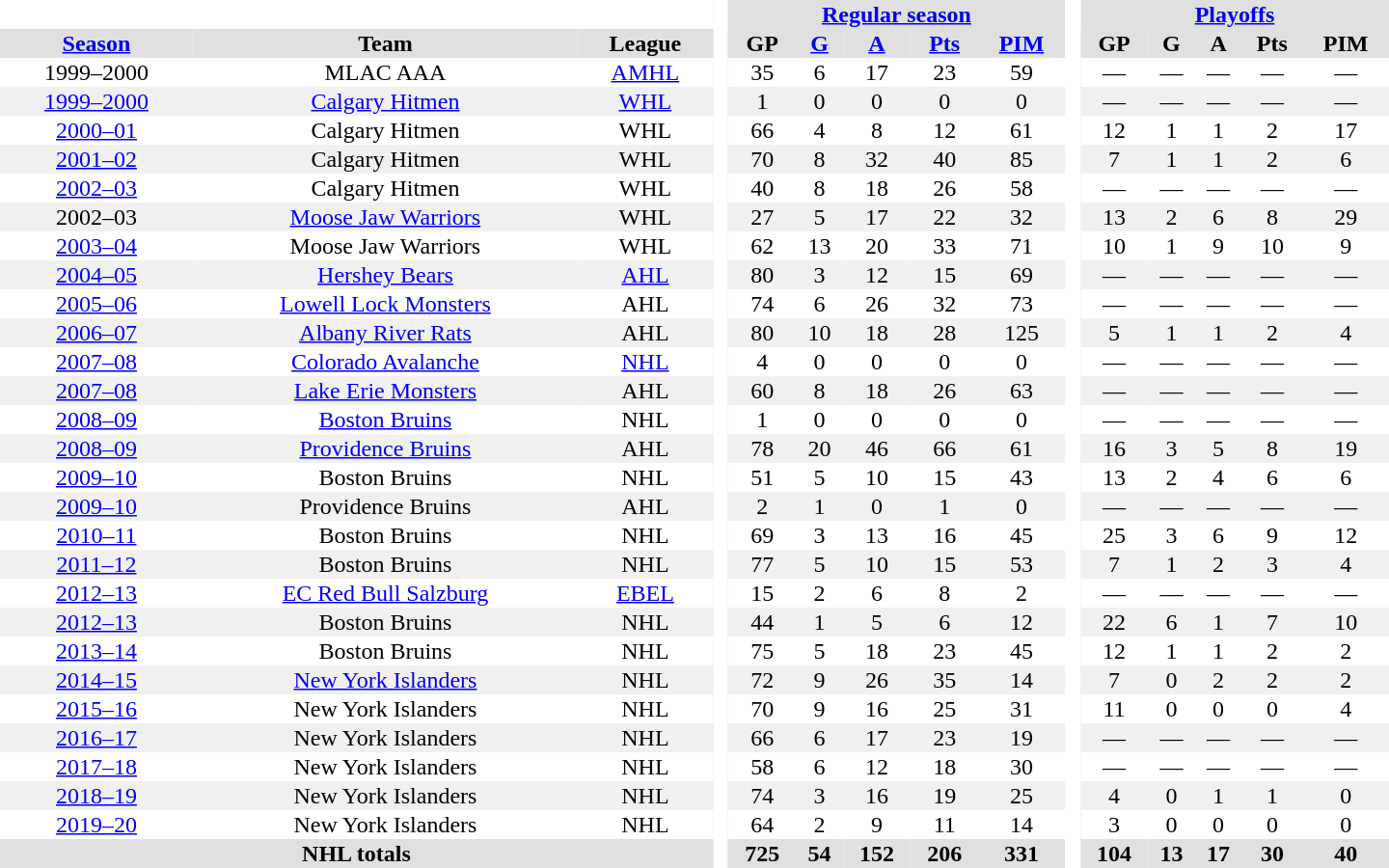<table border="0" cellpadding="1" cellspacing="0" style="text-align:center; width:60em">
<tr bgcolor="#e0e0e0">
<th colspan="3" bgcolor="#ffffff"> </th>
<th rowspan="99" bgcolor="#ffffff"> </th>
<th colspan="5"><a href='#'>Regular season</a></th>
<th rowspan="99" bgcolor="#ffffff"> </th>
<th colspan="5"><a href='#'>Playoffs</a></th>
</tr>
<tr bgcolor="#e0e0e0">
<th><a href='#'>Season</a></th>
<th>Team</th>
<th>League</th>
<th>GP</th>
<th><a href='#'>G</a></th>
<th><a href='#'>A</a></th>
<th><a href='#'>Pts</a></th>
<th><a href='#'>PIM</a></th>
<th>GP</th>
<th>G</th>
<th>A</th>
<th>Pts</th>
<th>PIM</th>
</tr>
<tr>
<td>1999–2000</td>
<td>MLAC AAA</td>
<td><a href='#'>AMHL</a></td>
<td>35</td>
<td>6</td>
<td>17</td>
<td>23</td>
<td>59</td>
<td>—</td>
<td>—</td>
<td>—</td>
<td>—</td>
<td>—</td>
</tr>
<tr bgcolor="#f0f0f0">
<td><a href='#'>1999–2000</a></td>
<td><a href='#'>Calgary Hitmen</a></td>
<td><a href='#'>WHL</a></td>
<td>1</td>
<td>0</td>
<td>0</td>
<td>0</td>
<td>0</td>
<td>—</td>
<td>—</td>
<td>—</td>
<td>—</td>
<td>—</td>
</tr>
<tr>
<td><a href='#'>2000–01</a></td>
<td>Calgary Hitmen</td>
<td>WHL</td>
<td>66</td>
<td>4</td>
<td>8</td>
<td>12</td>
<td>61</td>
<td>12</td>
<td>1</td>
<td>1</td>
<td>2</td>
<td>17</td>
</tr>
<tr bgcolor="#f0f0f0">
<td><a href='#'>2001–02</a></td>
<td>Calgary Hitmen</td>
<td>WHL</td>
<td>70</td>
<td>8</td>
<td>32</td>
<td>40</td>
<td>85</td>
<td>7</td>
<td>1</td>
<td>1</td>
<td>2</td>
<td>6</td>
</tr>
<tr>
<td><a href='#'>2002–03</a></td>
<td>Calgary Hitmen</td>
<td>WHL</td>
<td>40</td>
<td>8</td>
<td>18</td>
<td>26</td>
<td>58</td>
<td>—</td>
<td>—</td>
<td>—</td>
<td>—</td>
<td>—</td>
</tr>
<tr bgcolor="#f0f0f0">
<td>2002–03</td>
<td><a href='#'>Moose Jaw Warriors</a></td>
<td>WHL</td>
<td>27</td>
<td>5</td>
<td>17</td>
<td>22</td>
<td>32</td>
<td>13</td>
<td>2</td>
<td>6</td>
<td>8</td>
<td>29</td>
</tr>
<tr>
<td><a href='#'>2003–04</a></td>
<td>Moose Jaw Warriors</td>
<td>WHL</td>
<td>62</td>
<td>13</td>
<td>20</td>
<td>33</td>
<td>71</td>
<td>10</td>
<td>1</td>
<td>9</td>
<td>10</td>
<td>9</td>
</tr>
<tr bgcolor="#f0f0f0">
<td><a href='#'>2004–05</a></td>
<td><a href='#'>Hershey Bears</a></td>
<td><a href='#'>AHL</a></td>
<td>80</td>
<td>3</td>
<td>12</td>
<td>15</td>
<td>69</td>
<td>—</td>
<td>—</td>
<td>—</td>
<td>—</td>
<td>—</td>
</tr>
<tr>
<td><a href='#'>2005–06</a></td>
<td><a href='#'>Lowell Lock Monsters</a></td>
<td>AHL</td>
<td>74</td>
<td>6</td>
<td>26</td>
<td>32</td>
<td>73</td>
<td>—</td>
<td>—</td>
<td>—</td>
<td>—</td>
<td>—</td>
</tr>
<tr bgcolor="#f0f0f0">
<td><a href='#'>2006–07</a></td>
<td><a href='#'>Albany River Rats</a></td>
<td>AHL</td>
<td>80</td>
<td>10</td>
<td>18</td>
<td>28</td>
<td>125</td>
<td>5</td>
<td>1</td>
<td>1</td>
<td>2</td>
<td>4</td>
</tr>
<tr>
<td><a href='#'>2007–08</a></td>
<td><a href='#'>Colorado Avalanche</a></td>
<td><a href='#'>NHL</a></td>
<td>4</td>
<td>0</td>
<td>0</td>
<td>0</td>
<td>0</td>
<td>—</td>
<td>—</td>
<td>—</td>
<td>—</td>
<td>—</td>
</tr>
<tr bgcolor="#f0f0f0">
<td><a href='#'>2007–08</a></td>
<td><a href='#'>Lake Erie Monsters</a></td>
<td>AHL</td>
<td>60</td>
<td>8</td>
<td>18</td>
<td>26</td>
<td>63</td>
<td>—</td>
<td>—</td>
<td>—</td>
<td>—</td>
<td>—</td>
</tr>
<tr>
<td><a href='#'>2008–09</a></td>
<td><a href='#'>Boston Bruins</a></td>
<td>NHL</td>
<td>1</td>
<td>0</td>
<td>0</td>
<td>0</td>
<td>0</td>
<td>—</td>
<td>—</td>
<td>—</td>
<td>—</td>
<td>—</td>
</tr>
<tr bgcolor="#f0f0f0">
<td><a href='#'>2008–09</a></td>
<td><a href='#'>Providence Bruins</a></td>
<td>AHL</td>
<td>78</td>
<td>20</td>
<td>46</td>
<td>66</td>
<td>61</td>
<td>16</td>
<td>3</td>
<td>5</td>
<td>8</td>
<td>19</td>
</tr>
<tr>
<td><a href='#'>2009–10</a></td>
<td>Boston Bruins</td>
<td>NHL</td>
<td>51</td>
<td>5</td>
<td>10</td>
<td>15</td>
<td>43</td>
<td>13</td>
<td>2</td>
<td>4</td>
<td>6</td>
<td>6</td>
</tr>
<tr bgcolor="#f0f0f0">
<td><a href='#'>2009–10</a></td>
<td>Providence Bruins</td>
<td>AHL</td>
<td>2</td>
<td>1</td>
<td>0</td>
<td>1</td>
<td>0</td>
<td>—</td>
<td>—</td>
<td>—</td>
<td>—</td>
<td>—</td>
</tr>
<tr>
<td><a href='#'>2010–11</a></td>
<td>Boston Bruins</td>
<td>NHL</td>
<td>69</td>
<td>3</td>
<td>13</td>
<td>16</td>
<td>45</td>
<td>25</td>
<td>3</td>
<td>6</td>
<td>9</td>
<td>12</td>
</tr>
<tr bgcolor="#f0f0f0">
<td><a href='#'>2011–12</a></td>
<td>Boston Bruins</td>
<td>NHL</td>
<td>77</td>
<td>5</td>
<td>10</td>
<td>15</td>
<td>53</td>
<td>7</td>
<td>1</td>
<td>2</td>
<td>3</td>
<td>4</td>
</tr>
<tr>
<td><a href='#'>2012–13</a></td>
<td><a href='#'>EC Red Bull Salzburg</a></td>
<td><a href='#'>EBEL</a></td>
<td>15</td>
<td>2</td>
<td>6</td>
<td>8</td>
<td>2</td>
<td>—</td>
<td>—</td>
<td>—</td>
<td>—</td>
<td>—</td>
</tr>
<tr bgcolor="#f0f0f0">
<td><a href='#'>2012–13</a></td>
<td>Boston Bruins</td>
<td>NHL</td>
<td>44</td>
<td>1</td>
<td>5</td>
<td>6</td>
<td>12</td>
<td>22</td>
<td>6</td>
<td>1</td>
<td>7</td>
<td>10</td>
</tr>
<tr>
<td><a href='#'>2013–14</a></td>
<td>Boston Bruins</td>
<td>NHL</td>
<td>75</td>
<td>5</td>
<td>18</td>
<td>23</td>
<td>45</td>
<td>12</td>
<td>1</td>
<td>1</td>
<td>2</td>
<td>2</td>
</tr>
<tr bgcolor="#f0f0f0">
<td><a href='#'>2014–15</a></td>
<td><a href='#'>New York Islanders</a></td>
<td>NHL</td>
<td>72</td>
<td>9</td>
<td>26</td>
<td>35</td>
<td>14</td>
<td>7</td>
<td>0</td>
<td>2</td>
<td>2</td>
<td>2</td>
</tr>
<tr>
<td><a href='#'>2015–16</a></td>
<td>New York Islanders</td>
<td>NHL</td>
<td>70</td>
<td>9</td>
<td>16</td>
<td>25</td>
<td>31</td>
<td>11</td>
<td>0</td>
<td>0</td>
<td>0</td>
<td>4</td>
</tr>
<tr bgcolor="#f0f0f0">
<td><a href='#'>2016–17</a></td>
<td>New York Islanders</td>
<td>NHL</td>
<td>66</td>
<td>6</td>
<td>17</td>
<td>23</td>
<td>19</td>
<td>—</td>
<td>—</td>
<td>—</td>
<td>—</td>
<td>—</td>
</tr>
<tr>
<td><a href='#'>2017–18</a></td>
<td>New York Islanders</td>
<td>NHL</td>
<td>58</td>
<td>6</td>
<td>12</td>
<td>18</td>
<td>30</td>
<td>—</td>
<td>—</td>
<td>—</td>
<td>—</td>
<td>—</td>
</tr>
<tr bgcolor="#f0f0f0">
<td><a href='#'>2018–19</a></td>
<td>New York Islanders</td>
<td>NHL</td>
<td>74</td>
<td>3</td>
<td>16</td>
<td>19</td>
<td>25</td>
<td>4</td>
<td>0</td>
<td>1</td>
<td>1</td>
<td>0</td>
</tr>
<tr>
<td><a href='#'>2019–20</a></td>
<td>New York Islanders</td>
<td>NHL</td>
<td>64</td>
<td>2</td>
<td>9</td>
<td>11</td>
<td>14</td>
<td>3</td>
<td>0</td>
<td>0</td>
<td>0</td>
<td>0</td>
</tr>
<tr bgcolor="#e0e0e0">
<th colspan="3">NHL totals</th>
<th>725</th>
<th>54</th>
<th>152</th>
<th>206</th>
<th>331</th>
<th>104</th>
<th>13</th>
<th>17</th>
<th>30</th>
<th>40</th>
</tr>
</table>
